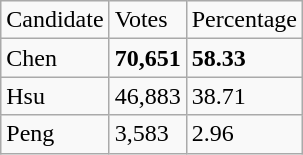<table class="wikitable">
<tr>
<td>Candidate</td>
<td>Votes</td>
<td>Percentage</td>
</tr>
<tr>
<td>Chen</td>
<td><strong>70,651</strong></td>
<td><strong>58.33</strong></td>
</tr>
<tr>
<td>Hsu</td>
<td>46,883</td>
<td>38.71</td>
</tr>
<tr>
<td>Peng</td>
<td>3,583</td>
<td>2.96</td>
</tr>
</table>
